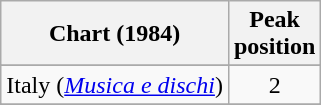<table class="wikitable">
<tr>
<th align="left">Chart (1984)</th>
<th align="left">Peak<br>position</th>
</tr>
<tr>
</tr>
<tr>
<td align="left">Italy (<em><a href='#'>Musica e dischi</a></em>)</td>
<td align="center">2</td>
</tr>
<tr>
</tr>
<tr>
</tr>
</table>
